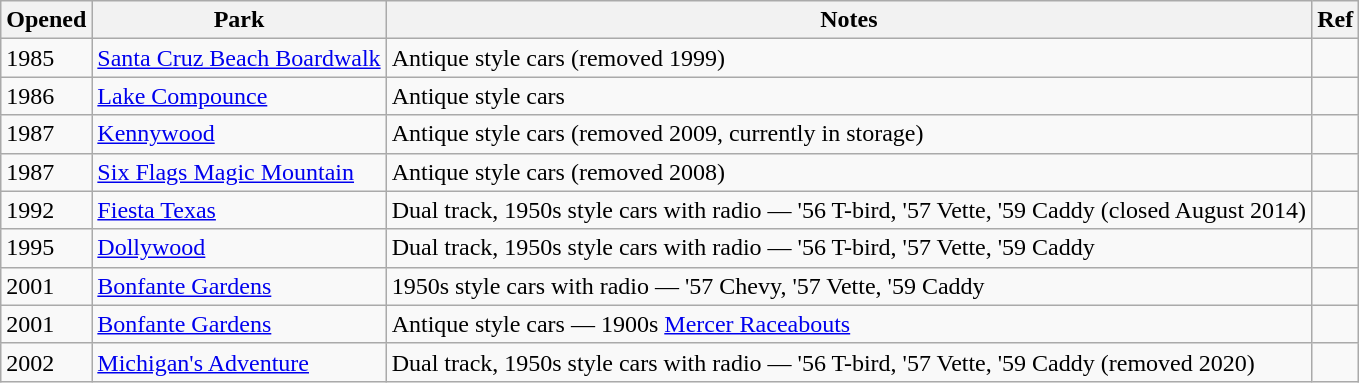<table class= "wikitable sortable">
<tr>
<th>Opened</th>
<th>Park</th>
<th class="unsortable">Notes</th>
<th class="unsortable">Ref</th>
</tr>
<tr>
<td>1985</td>
<td><a href='#'>Santa Cruz Beach Boardwalk</a></td>
<td>Antique style cars (removed 1999)</td>
<td></td>
</tr>
<tr>
<td>1986</td>
<td><a href='#'>Lake Compounce</a></td>
<td>Antique style cars</td>
<td></td>
</tr>
<tr>
<td>1987</td>
<td><a href='#'>Kennywood</a></td>
<td>Antique style cars (removed 2009, currently in storage)</td>
<td></td>
</tr>
<tr>
<td>1987</td>
<td><a href='#'>Six Flags Magic Mountain</a></td>
<td>Antique style cars (removed 2008)</td>
<td></td>
</tr>
<tr>
<td>1992</td>
<td><a href='#'>Fiesta Texas</a></td>
<td>Dual track, 1950s style cars with radio — '56 T-bird, '57 Vette, '59 Caddy (closed August 2014)</td>
<td></td>
</tr>
<tr>
<td>1995</td>
<td><a href='#'>Dollywood</a></td>
<td>Dual track, 1950s style cars with radio — '56 T-bird, '57 Vette, '59 Caddy</td>
<td></td>
</tr>
<tr>
<td>2001</td>
<td><a href='#'>Bonfante Gardens</a></td>
<td>1950s style cars with radio — '57 Chevy, '57 Vette, '59 Caddy</td>
<td></td>
</tr>
<tr>
<td>2001</td>
<td><a href='#'>Bonfante Gardens</a></td>
<td>Antique style cars — 1900s <a href='#'>Mercer Raceabouts</a></td>
<td></td>
</tr>
<tr>
<td>2002</td>
<td><a href='#'>Michigan's Adventure</a></td>
<td>Dual track, 1950s style cars with radio — '56 T-bird, '57 Vette, '59 Caddy (removed 2020)</td>
<td></td>
</tr>
</table>
